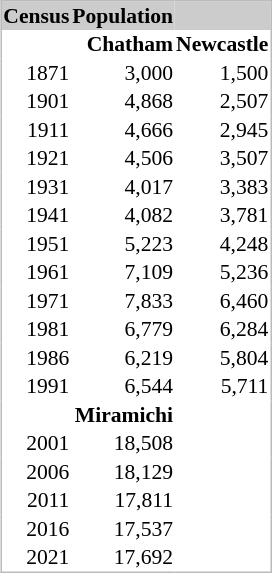<table cellpadding="1" style="float:right; margin:0 1em 1em 0; border:1px #bbb solid; border-collapse:collapse; font-size:90%;">
<tr style="background:#ccc; text-align:center;">
<th>Census</th>
<th>Population</th>
<th></th>
</tr>
<tr style="text-align:right;">
<th></th>
<th>Chatham</th>
<th>Newcastle</th>
</tr>
<tr style="text-align:right;">
<td>1871</td>
<td>3,000</td>
<td>1,500</td>
</tr>
<tr style="text-align:right;">
<td>1901</td>
<td>4,868</td>
<td>2,507</td>
</tr>
<tr style="text-align:right;">
<td>1911</td>
<td>4,666</td>
<td>2,945</td>
</tr>
<tr style="text-align:right;">
<td>1921</td>
<td>4,506</td>
<td>3,507</td>
</tr>
<tr style="text-align:right;">
<td>1931</td>
<td>4,017</td>
<td>3,383</td>
</tr>
<tr style="text-align:right;">
<td>1941</td>
<td>4,082</td>
<td>3,781</td>
</tr>
<tr style="text-align:right;">
<td>1951</td>
<td>5,223</td>
<td>4,248</td>
</tr>
<tr style="text-align:right;">
<td>1961</td>
<td>7,109</td>
<td>5,236</td>
</tr>
<tr style="text-align:right;">
<td>1971</td>
<td>7,833</td>
<td>6,460</td>
</tr>
<tr style="text-align:right;">
<td>1981</td>
<td>6,779</td>
<td>6,284</td>
</tr>
<tr style="text-align:right;">
<td>1986</td>
<td>6,219</td>
<td>5,804</td>
</tr>
<tr style="text-align:right;">
<td>1991</td>
<td>6,544</td>
<td>5,711</td>
</tr>
<tr style="text-align:right;">
<th></th>
<th>Miramichi</th>
<th></th>
</tr>
<tr style="text-align:right;">
<td>2001</td>
<td>18,508</td>
<td></td>
</tr>
<tr style="text-align:right;">
<td>2006</td>
<td>18,129</td>
<td></td>
</tr>
<tr style="text-align:right;">
<td>2011</td>
<td>17,811</td>
<td></td>
</tr>
<tr style="text-align:right;">
<td>2016</td>
<td>17,537</td>
<td></td>
</tr>
<tr style="text-align:right;">
<td>2021</td>
<td>17,692</td>
<td></td>
</tr>
</table>
